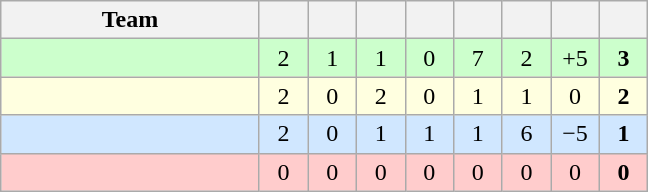<table class="wikitable" style="text-align:center">
<tr>
<th width=165>Team</th>
<th width=25></th>
<th width=25></th>
<th width=25></th>
<th width=25></th>
<th width=25></th>
<th width=25></th>
<th width=25></th>
<th width=25></th>
</tr>
<tr style="background:#cfc">
<td align="left"></td>
<td>2</td>
<td>1</td>
<td>1</td>
<td>0</td>
<td>7</td>
<td>2</td>
<td>+5</td>
<td><strong>3</strong></td>
</tr>
<tr style="background:#ffffe0">
<td align="left"></td>
<td>2</td>
<td>0</td>
<td>2</td>
<td>0</td>
<td>1</td>
<td>1</td>
<td>0</td>
<td><strong>2</strong></td>
</tr>
<tr style="background:#d0e7ff">
<td align="left"></td>
<td>2</td>
<td>0</td>
<td>1</td>
<td>1</td>
<td>1</td>
<td>6</td>
<td>−5</td>
<td><strong>1</strong></td>
</tr>
<tr style="background:#ffcccc">
<td align="left"> <em></em></td>
<td>0</td>
<td>0</td>
<td>0</td>
<td>0</td>
<td>0</td>
<td>0</td>
<td>0</td>
<td><strong>0</strong></td>
</tr>
</table>
